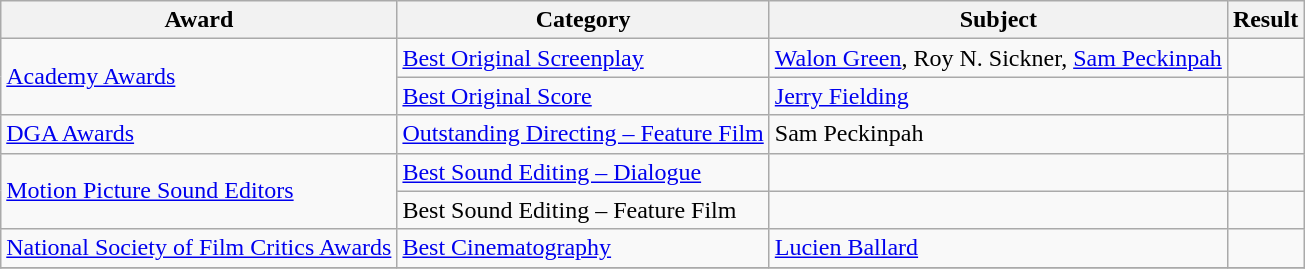<table class="wikitable">
<tr>
<th>Award</th>
<th>Category</th>
<th>Subject</th>
<th>Result</th>
</tr>
<tr>
<td rowspan=2><a href='#'>Academy Awards</a></td>
<td><a href='#'>Best Original Screenplay</a></td>
<td><a href='#'>Walon Green</a>, Roy N. Sickner, <a href='#'>Sam Peckinpah</a></td>
<td></td>
</tr>
<tr>
<td><a href='#'>Best Original Score</a></td>
<td><a href='#'>Jerry Fielding</a></td>
<td></td>
</tr>
<tr>
<td rowspan=1><a href='#'>DGA Awards</a></td>
<td><a href='#'>Outstanding Directing – Feature Film</a></td>
<td>Sam Peckinpah</td>
<td></td>
</tr>
<tr>
<td rowspan=2><a href='#'>Motion Picture Sound Editors</a></td>
<td><a href='#'>Best Sound Editing – Dialogue</a></td>
<td></td>
<td></td>
</tr>
<tr>
<td>Best Sound Editing – Feature Film</td>
<td></td>
<td></td>
</tr>
<tr>
<td rowspan=1><a href='#'>National Society of Film Critics Awards</a></td>
<td><a href='#'>Best Cinematography</a></td>
<td><a href='#'>Lucien Ballard</a></td>
<td></td>
</tr>
<tr>
</tr>
</table>
